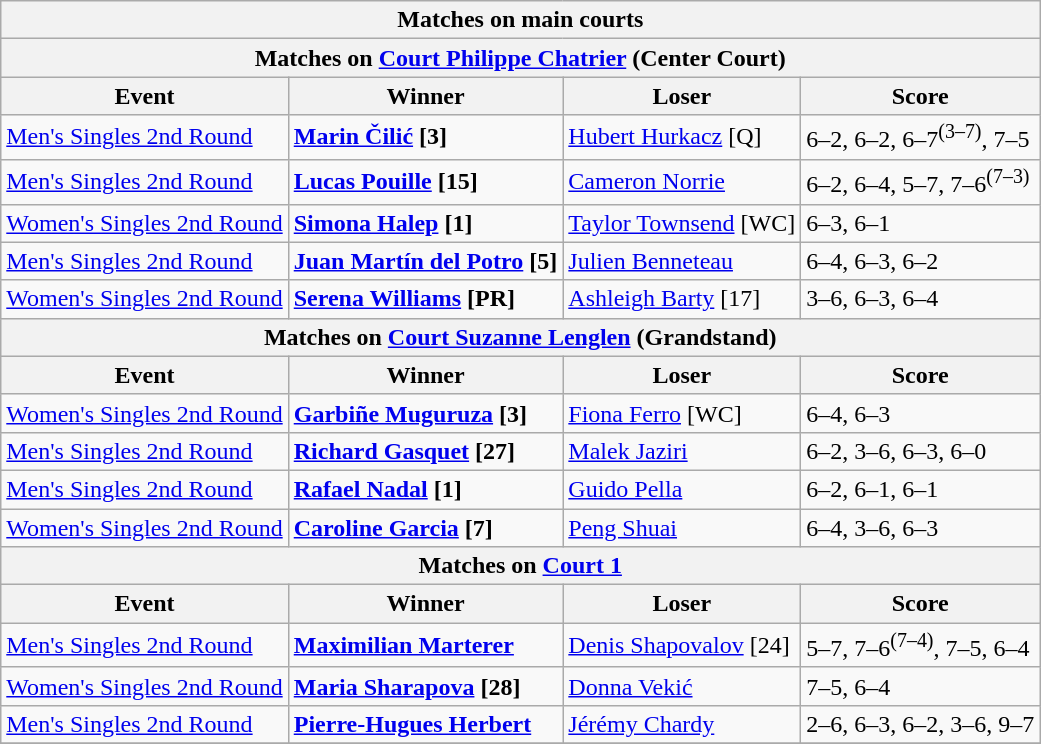<table class="wikitable">
<tr>
<th colspan=4 style=white-space:nowrap>Matches on main courts</th>
</tr>
<tr>
<th colspan=4><strong>Matches on <a href='#'>Court Philippe Chatrier</a> (Center Court)</strong></th>
</tr>
<tr>
<th>Event</th>
<th>Winner</th>
<th>Loser</th>
<th>Score</th>
</tr>
<tr>
<td><a href='#'>Men's Singles 2nd Round</a></td>
<td><strong> <a href='#'>Marin Čilić</a> [3]</strong></td>
<td> <a href='#'>Hubert Hurkacz</a> [Q]</td>
<td>6–2, 6–2, 6–7<sup>(3–7)</sup>, 7–5</td>
</tr>
<tr>
<td><a href='#'>Men's Singles 2nd Round</a></td>
<td><strong> <a href='#'>Lucas Pouille</a> [15]</strong></td>
<td> <a href='#'>Cameron Norrie</a></td>
<td>6–2, 6–4, 5–7, 7–6<sup>(7–3)</sup></td>
</tr>
<tr>
<td><a href='#'>Women's Singles 2nd Round</a></td>
<td><strong> <a href='#'>Simona Halep</a> [1]</strong></td>
<td> <a href='#'>Taylor Townsend</a> [WC]</td>
<td>6–3, 6–1</td>
</tr>
<tr>
<td><a href='#'>Men's Singles 2nd Round</a></td>
<td><strong> <a href='#'>Juan Martín del Potro</a> [5]</strong></td>
<td> <a href='#'>Julien Benneteau</a></td>
<td>6–4, 6–3, 6–2</td>
</tr>
<tr>
<td><a href='#'>Women's Singles 2nd Round</a></td>
<td><strong> <a href='#'>Serena Williams</a> [PR]</strong></td>
<td> <a href='#'>Ashleigh Barty</a> [17]</td>
<td>3–6, 6–3, 6–4</td>
</tr>
<tr>
<th colspan=4><strong>Matches on <a href='#'>Court Suzanne Lenglen</a> (Grandstand)</strong></th>
</tr>
<tr>
<th>Event</th>
<th>Winner</th>
<th>Loser</th>
<th>Score</th>
</tr>
<tr>
<td><a href='#'>Women's Singles 2nd Round</a></td>
<td><strong> <a href='#'>Garbiñe Muguruza</a> [3]</strong></td>
<td> <a href='#'>Fiona Ferro</a> [WC]</td>
<td>6–4, 6–3</td>
</tr>
<tr>
<td><a href='#'>Men's Singles 2nd Round</a></td>
<td><strong> <a href='#'>Richard Gasquet</a> [27]</strong></td>
<td> <a href='#'>Malek Jaziri</a></td>
<td>6–2, 3–6, 6–3, 6–0</td>
</tr>
<tr>
<td><a href='#'>Men's Singles 2nd Round</a></td>
<td><strong> <a href='#'>Rafael Nadal</a> [1]</strong></td>
<td> <a href='#'>Guido Pella</a></td>
<td>6–2, 6–1, 6–1</td>
</tr>
<tr>
<td><a href='#'>Women's Singles 2nd Round</a></td>
<td><strong> <a href='#'>Caroline Garcia</a> [7]</strong></td>
<td> <a href='#'>Peng Shuai</a></td>
<td>6–4, 3–6, 6–3</td>
</tr>
<tr>
<th colspan=4><strong>Matches on <a href='#'>Court 1</a></strong></th>
</tr>
<tr>
<th>Event</th>
<th>Winner</th>
<th>Loser</th>
<th>Score</th>
</tr>
<tr>
<td><a href='#'>Men's Singles 2nd Round</a></td>
<td><strong> <a href='#'>Maximilian Marterer</a></strong></td>
<td> <a href='#'>Denis Shapovalov</a> [24]</td>
<td>5–7, 7–6<sup>(7–4)</sup>, 7–5, 6–4</td>
</tr>
<tr>
<td><a href='#'>Women's Singles 2nd Round</a></td>
<td><strong> <a href='#'>Maria Sharapova</a> [28]</strong></td>
<td> <a href='#'>Donna Vekić</a></td>
<td>7–5, 6–4</td>
</tr>
<tr>
<td><a href='#'>Men's Singles 2nd Round</a></td>
<td><strong> <a href='#'>Pierre-Hugues Herbert</a></strong></td>
<td> <a href='#'>Jérémy Chardy</a></td>
<td>2–6, 6–3, 6–2, 3–6, 9–7</td>
</tr>
<tr>
</tr>
</table>
